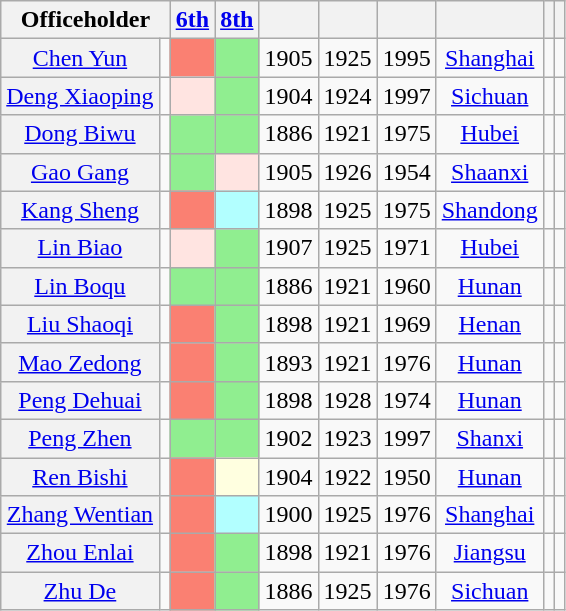<table class="wikitable sortable" style=text-align:center>
<tr>
<th scope=col colspan="2">Officeholder</th>
<th scope=col><a href='#'>6th</a></th>
<th scope=col><a href='#'>8th</a></th>
<th scope=col></th>
<th scope=col></th>
<th scope=col></th>
<th scope=col></th>
<th scope=col></th>
<th scope=col class="unsortable"></th>
</tr>
<tr>
<th align="center" scope="row" style="font-weight:normal;"><a href='#'>Chen Yun</a></th>
<td></td>
<td bgcolor = Salmon></td>
<td bgcolor = LightGreen></td>
<td>1905</td>
<td>1925</td>
<td>1995</td>
<td><a href='#'>Shanghai</a></td>
<td></td>
<td></td>
</tr>
<tr>
<th align="center" scope="row" style="font-weight:normal;"><a href='#'>Deng Xiaoping</a></th>
<td></td>
<td bgcolor = MistyRose></td>
<td bgcolor = LightGreen></td>
<td>1904</td>
<td>1924</td>
<td>1997</td>
<td><a href='#'>Sichuan</a></td>
<td></td>
<td></td>
</tr>
<tr>
<th align="center" scope="row" style="font-weight:normal;"><a href='#'>Dong Biwu</a></th>
<td></td>
<td bgcolor = LightGreen></td>
<td bgcolor = LightGreen></td>
<td>1886</td>
<td>1921</td>
<td>1975</td>
<td><a href='#'>Hubei</a></td>
<td></td>
<td></td>
</tr>
<tr>
<th align="center" scope="row" style="font-weight:normal;"><a href='#'>Gao Gang</a></th>
<td></td>
<td bgcolor = LightGreen></td>
<td bgcolor = MistyRose></td>
<td>1905</td>
<td>1926</td>
<td>1954</td>
<td><a href='#'>Shaanxi</a></td>
<td></td>
<td></td>
</tr>
<tr>
<th align="center" scope="row" style="font-weight:normal;"><a href='#'>Kang Sheng</a></th>
<td></td>
<td bgcolor = Salmon></td>
<td bgcolor = #B2FFFF></td>
<td>1898</td>
<td>1925</td>
<td>1975</td>
<td><a href='#'>Shandong</a></td>
<td></td>
<td></td>
</tr>
<tr>
<th align="center" scope="row" style="font-weight:normal;"><a href='#'>Lin Biao</a></th>
<td></td>
<td bgcolor = MistyRose></td>
<td bgcolor = LightGreen></td>
<td>1907</td>
<td>1925</td>
<td>1971</td>
<td><a href='#'>Hubei</a></td>
<td></td>
<td></td>
</tr>
<tr>
<th align="center" scope="row" style="font-weight:normal;"><a href='#'>Lin Boqu</a></th>
<td></td>
<td bgcolor = LightGreen></td>
<td bgcolor = LightGreen></td>
<td>1886</td>
<td>1921</td>
<td>1960</td>
<td><a href='#'>Hunan</a></td>
<td></td>
<td></td>
</tr>
<tr>
<th align="center" scope="row" style="font-weight:normal;"><a href='#'>Liu Shaoqi</a></th>
<td></td>
<td bgcolor = Salmon></td>
<td bgcolor = LightGreen></td>
<td>1898</td>
<td>1921</td>
<td>1969</td>
<td><a href='#'>Henan</a></td>
<td></td>
<td></td>
</tr>
<tr>
<th align="center" scope="row" style="font-weight:normal;"><a href='#'>Mao Zedong</a></th>
<td></td>
<td bgcolor = Salmon></td>
<td bgcolor = LightGreen></td>
<td>1893</td>
<td>1921</td>
<td>1976</td>
<td><a href='#'>Hunan</a></td>
<td></td>
<td></td>
</tr>
<tr>
<th align="center" scope="row" style="font-weight:normal;"><a href='#'>Peng Dehuai</a></th>
<td></td>
<td bgcolor = Salmon></td>
<td bgcolor = LightGreen></td>
<td>1898</td>
<td>1928</td>
<td>1974</td>
<td><a href='#'>Hunan</a></td>
<td></td>
<td></td>
</tr>
<tr>
<th align="center" scope="row" style="font-weight:normal;"><a href='#'>Peng Zhen</a></th>
<td></td>
<td bgcolor = LightGreen></td>
<td bgcolor = LightGreen></td>
<td>1902</td>
<td>1923</td>
<td>1997</td>
<td><a href='#'>Shanxi</a></td>
<td></td>
<td></td>
</tr>
<tr>
<th align="center" scope="row" style="font-weight:normal;"><a href='#'>Ren Bishi</a></th>
<td></td>
<td bgcolor = Salmon></td>
<td bgcolor = LightYellow></td>
<td>1904</td>
<td>1922</td>
<td>1950</td>
<td><a href='#'>Hunan</a></td>
<td></td>
<td></td>
</tr>
<tr>
<th align="center" scope="row" style="font-weight:normal;"><a href='#'>Zhang Wentian</a></th>
<td></td>
<td bgcolor = Salmon></td>
<td bgcolor = #B2FFFF></td>
<td>1900</td>
<td>1925</td>
<td>1976</td>
<td><a href='#'>Shanghai</a></td>
<td></td>
<td></td>
</tr>
<tr>
<th align="center" scope="row" style="font-weight:normal;"><a href='#'>Zhou Enlai</a></th>
<td></td>
<td bgcolor = Salmon></td>
<td bgcolor = LightGreen></td>
<td>1898</td>
<td>1921</td>
<td>1976</td>
<td><a href='#'>Jiangsu</a></td>
<td></td>
<td></td>
</tr>
<tr>
<th align="center" scope="row" style="font-weight:normal;"><a href='#'>Zhu De</a></th>
<td></td>
<td bgcolor = Salmon></td>
<td bgcolor = LightGreen></td>
<td>1886</td>
<td>1925</td>
<td>1976</td>
<td><a href='#'>Sichuan</a></td>
<td></td>
<td></td>
</tr>
</table>
